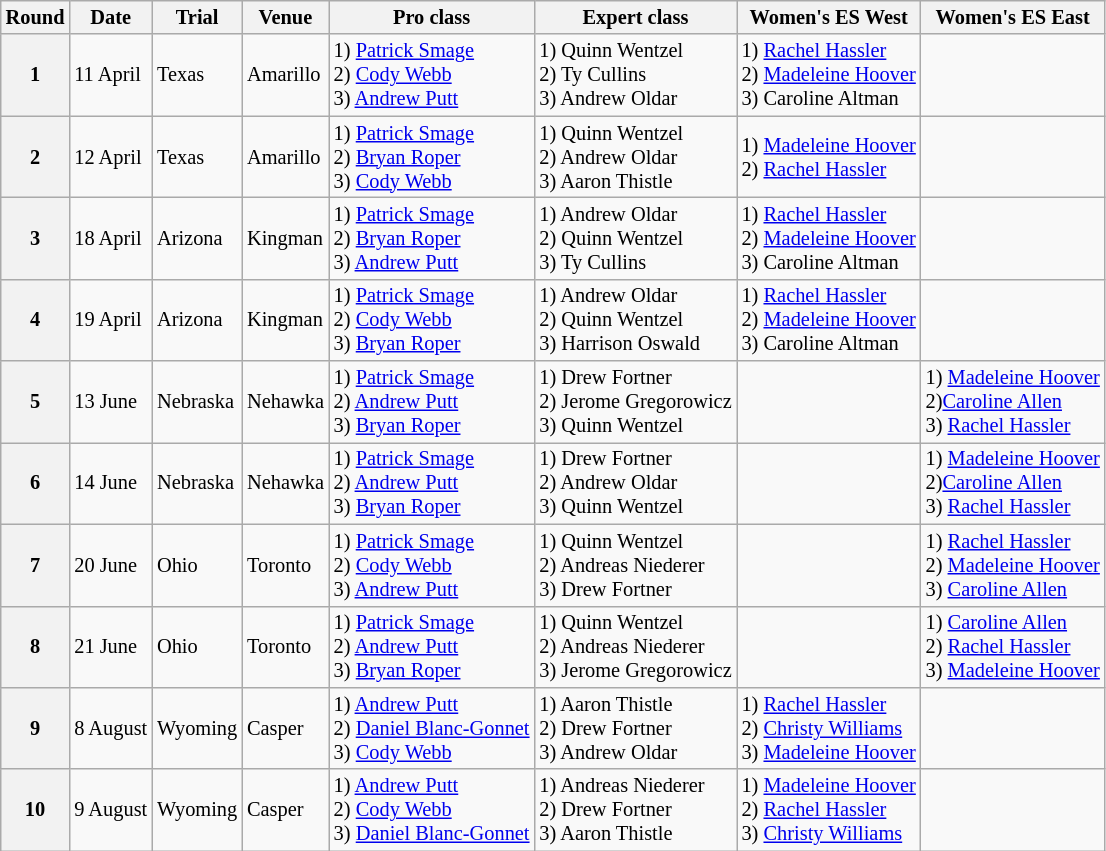<table class="wikitable" style="font-size: 85%;">
<tr>
<th>Round</th>
<th>Date</th>
<th>Trial</th>
<th>Venue</th>
<th>Pro class</th>
<th>Expert class</th>
<th>Women's ES West</th>
<th>Women's ES East</th>
</tr>
<tr>
<th>1</th>
<td>11 April</td>
<td> Texas</td>
<td>Amarillo</td>
<td>1) <a href='#'>Patrick Smage</a> <br>2) <a href='#'>Cody Webb</a> <br>3) <a href='#'>Andrew Putt</a></td>
<td>1) Quinn Wentzel <br>2) Ty Cullins <br>3) Andrew Oldar</td>
<td>1) <a href='#'>Rachel Hassler</a> <br>2) <a href='#'>Madeleine Hoover</a> <br>3) Caroline Altman</td>
<td></td>
</tr>
<tr>
<th>2</th>
<td>12 April</td>
<td> Texas</td>
<td>Amarillo</td>
<td>1) <a href='#'>Patrick Smage</a> <br>2) <a href='#'>Bryan Roper</a> <br>3) <a href='#'>Cody Webb</a></td>
<td>1) Quinn Wentzel <br>2) Andrew Oldar <br>3) Aaron Thistle</td>
<td>1) <a href='#'>Madeleine Hoover</a> <br>2) <a href='#'>Rachel Hassler</a></td>
<td></td>
</tr>
<tr>
<th>3</th>
<td>18 April</td>
<td> Arizona</td>
<td>Kingman</td>
<td>1) <a href='#'>Patrick Smage</a> <br>2) <a href='#'>Bryan Roper</a> <br>3) <a href='#'>Andrew Putt</a></td>
<td>1) Andrew Oldar <br>2) Quinn Wentzel <br>3) Ty Cullins</td>
<td>1) <a href='#'>Rachel Hassler</a> <br>2) <a href='#'>Madeleine Hoover</a> <br>3) Caroline Altman</td>
<td></td>
</tr>
<tr>
<th>4</th>
<td>19 April</td>
<td> Arizona</td>
<td>Kingman</td>
<td>1) <a href='#'>Patrick Smage</a> <br>2) <a href='#'>Cody Webb</a> <br>3) <a href='#'>Bryan Roper</a></td>
<td>1) Andrew Oldar <br>2) Quinn Wentzel <br>3) Harrison Oswald</td>
<td>1) <a href='#'>Rachel Hassler</a> <br>2) <a href='#'>Madeleine Hoover</a> <br>3) Caroline Altman</td>
<td></td>
</tr>
<tr>
<th>5</th>
<td>13 June</td>
<td> Nebraska</td>
<td>Nehawka</td>
<td>1) <a href='#'>Patrick Smage</a> <br>2) <a href='#'>Andrew Putt</a> <br>3) <a href='#'>Bryan Roper</a></td>
<td>1) Drew Fortner <br>2) Jerome Gregorowicz <br>3) Quinn Wentzel</td>
<td></td>
<td>1) <a href='#'>Madeleine Hoover</a> <br>2)<a href='#'>Caroline Allen</a> <br>3) <a href='#'>Rachel Hassler</a></td>
</tr>
<tr>
<th>6</th>
<td>14 June</td>
<td> Nebraska</td>
<td>Nehawka</td>
<td>1) <a href='#'>Patrick Smage</a> <br>2) <a href='#'>Andrew Putt</a> <br>3) <a href='#'>Bryan Roper</a></td>
<td>1) Drew Fortner <br>2) Andrew Oldar <br>3) Quinn Wentzel</td>
<td></td>
<td>1) <a href='#'>Madeleine Hoover</a> <br>2)<a href='#'>Caroline Allen</a> <br>3) <a href='#'>Rachel Hassler</a></td>
</tr>
<tr>
<th>7</th>
<td>20 June</td>
<td> Ohio</td>
<td>Toronto</td>
<td>1) <a href='#'>Patrick Smage</a> <br>2) <a href='#'>Cody Webb</a> <br>3) <a href='#'>Andrew Putt</a></td>
<td>1) Quinn Wentzel <br>2) Andreas Niederer <br>3) Drew Fortner</td>
<td></td>
<td>1) <a href='#'>Rachel Hassler</a> <br>2) <a href='#'>Madeleine Hoover</a> <br>3) <a href='#'>Caroline Allen</a></td>
</tr>
<tr>
<th>8</th>
<td>21 June</td>
<td> Ohio</td>
<td>Toronto</td>
<td>1) <a href='#'>Patrick Smage</a> <br>2) <a href='#'>Andrew Putt</a> <br>3) <a href='#'>Bryan Roper</a></td>
<td>1) Quinn Wentzel <br>2) Andreas Niederer <br>3) Jerome Gregorowicz</td>
<td></td>
<td>1) <a href='#'>Caroline Allen</a> <br>2) <a href='#'>Rachel Hassler</a> <br>3) <a href='#'>Madeleine Hoover</a></td>
</tr>
<tr>
<th>9</th>
<td>8 August</td>
<td> Wyoming</td>
<td>Casper</td>
<td>1) <a href='#'>Andrew Putt</a> <br>2) <a href='#'>Daniel Blanc-Gonnet</a> <br>3) <a href='#'>Cody Webb</a></td>
<td>1) Aaron Thistle <br>2) Drew Fortner <br>3) Andrew Oldar</td>
<td>1) <a href='#'>Rachel Hassler</a> <br>2)  <a href='#'>Christy Williams</a> <br>3) <a href='#'>Madeleine Hoover</a></td>
<td></td>
</tr>
<tr>
<th>10</th>
<td>9 August</td>
<td> Wyoming</td>
<td>Casper</td>
<td>1) <a href='#'>Andrew Putt</a> <br>2) <a href='#'>Cody Webb</a> <br>3) <a href='#'>Daniel Blanc-Gonnet</a></td>
<td>1) Andreas Niederer <br>2) Drew Fortner <br>3) Aaron Thistle</td>
<td>1) <a href='#'>Madeleine Hoover</a> <br>2) <a href='#'>Rachel Hassler</a> <br>3) <a href='#'>Christy Williams</a></td>
<td></td>
</tr>
</table>
